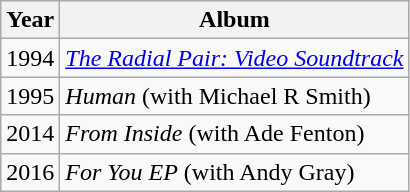<table class="wikitable">
<tr>
<th>Year</th>
<th>Album</th>
</tr>
<tr>
<td>1994</td>
<td><em><a href='#'>The Radial Pair: Video Soundtrack</a></em></td>
</tr>
<tr>
<td>1995</td>
<td><em>Human</em> (with Michael R Smith)</td>
</tr>
<tr>
<td>2014</td>
<td><em>From Inside</em> (with Ade Fenton)</td>
</tr>
<tr>
<td>2016</td>
<td><em>For You EP</em> (with Andy Gray)</td>
</tr>
</table>
